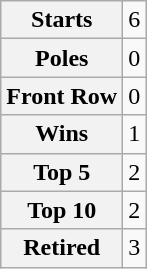<table class="wikitable" style="text-align:center">
<tr>
<th>Starts</th>
<td>6</td>
</tr>
<tr>
<th>Poles</th>
<td>0</td>
</tr>
<tr>
<th>Front Row</th>
<td>0</td>
</tr>
<tr>
<th>Wins</th>
<td>1</td>
</tr>
<tr>
<th>Top 5</th>
<td>2</td>
</tr>
<tr>
<th>Top 10</th>
<td>2</td>
</tr>
<tr>
<th>Retired</th>
<td>3</td>
</tr>
</table>
